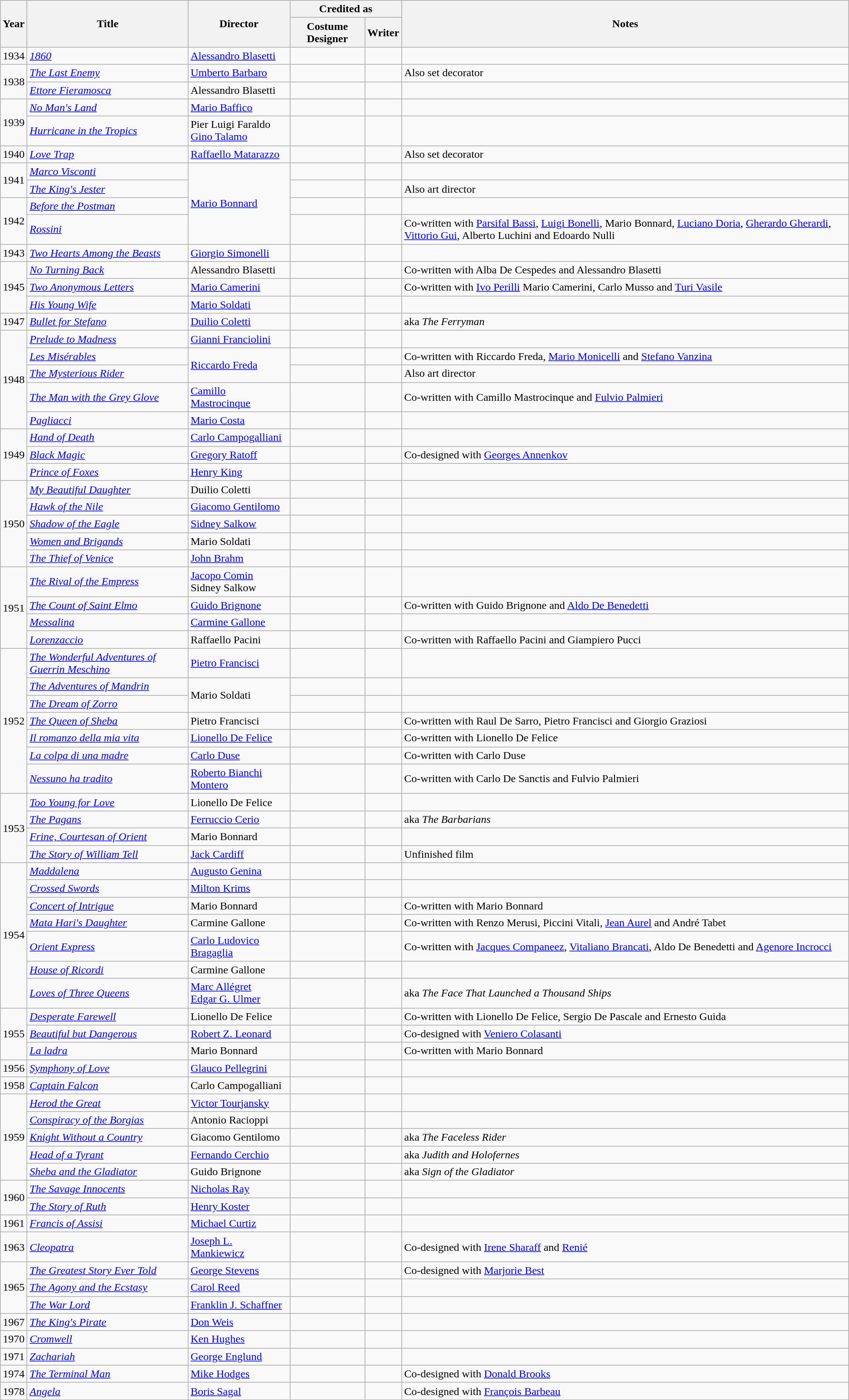<table class="wikitable sortable">
<tr>
<th rowspan="2" scope="col">Year</th>
<th rowspan="2" scope="col">Title</th>
<th rowspan="2" scope="col">Director</th>
<th colspan="2" scope="col">Credited as</th>
<th rowspan="2" class="unsortable" scope="col">Notes</th>
</tr>
<tr>
<th scope="col">Costume Designer</th>
<th scope="col">Writer</th>
</tr>
<tr>
<td>1934</td>
<td><em><a href='#'>1860</a></em></td>
<td><a href='#'>Alessandro Blasetti</a></td>
<td></td>
<td></td>
<td></td>
</tr>
<tr>
<td rowspan="2">1938</td>
<td><em><a href='#'>The Last Enemy</a></em></td>
<td><a href='#'>Umberto Barbaro</a></td>
<td></td>
<td></td>
<td>Also set decorator</td>
</tr>
<tr>
<td><em><a href='#'>Ettore Fieramosca</a></em></td>
<td>Alessandro Blasetti</td>
<td></td>
<td></td>
<td></td>
</tr>
<tr>
<td rowspan="2">1939</td>
<td><em><a href='#'>No Man's Land</a></em></td>
<td><a href='#'>Mario Baffico</a></td>
<td></td>
<td></td>
<td></td>
</tr>
<tr>
<td><em><a href='#'>Hurricane in the Tropics</a></em></td>
<td>Pier Luigi Faraldo<br><a href='#'>Gino Talamo</a></td>
<td></td>
<td></td>
<td></td>
</tr>
<tr>
<td>1940</td>
<td><em><a href='#'>Love Trap</a></em></td>
<td><a href='#'>Raffaello Matarazzo</a></td>
<td></td>
<td></td>
<td>Also set decorator</td>
</tr>
<tr>
<td rowspan="2">1941</td>
<td><em><a href='#'>Marco Visconti</a></em></td>
<td rowspan="4"><a href='#'>Mario Bonnard</a></td>
<td></td>
<td></td>
<td></td>
</tr>
<tr>
<td><em><a href='#'>The King's Jester</a></em></td>
<td></td>
<td></td>
<td>Also art director</td>
</tr>
<tr>
<td rowspan="2">1942</td>
<td><em><a href='#'>Before the Postman</a></em></td>
<td></td>
<td></td>
<td></td>
</tr>
<tr>
<td><em><a href='#'>Rossini</a></em></td>
<td></td>
<td></td>
<td>Co-written with <a href='#'>Parsifal Bassi</a>, <a href='#'>Luigi Bonelli</a>, Mario Bonnard, <a href='#'>Luciano Doria</a>, <a href='#'>Gherardo Gherardi</a>, <a href='#'>Vittorio Gui</a>, Alberto Luchini and Edoardo Nulli</td>
</tr>
<tr>
<td>1943</td>
<td><em><a href='#'>Two Hearts Among the Beasts</a></em></td>
<td><a href='#'>Giorgio Simonelli</a></td>
<td></td>
<td></td>
<td></td>
</tr>
<tr>
<td rowspan="3">1945</td>
<td><em><a href='#'>No Turning Back</a></em></td>
<td>Alessandro Blasetti</td>
<td></td>
<td></td>
<td>Co-written with Alba De Cespedes and Alessandro Blasetti</td>
</tr>
<tr>
<td><em><a href='#'>Two Anonymous Letters</a></em></td>
<td><a href='#'>Mario Camerini</a></td>
<td></td>
<td></td>
<td>Co-written with <a href='#'>Ivo Perilli</a> Mario Camerini, Carlo Musso and <a href='#'>Turi Vasile</a></td>
</tr>
<tr>
<td><em><a href='#'>His Young Wife</a></em></td>
<td><a href='#'>Mario Soldati</a></td>
<td></td>
<td></td>
<td></td>
</tr>
<tr>
<td>1947</td>
<td><em><a href='#'>Bullet for Stefano</a></em></td>
<td><a href='#'>Duilio Coletti</a></td>
<td></td>
<td></td>
<td>aka <em>The Ferryman</em></td>
</tr>
<tr>
<td rowspan="5">1948</td>
<td><em><a href='#'>Prelude to Madness</a></em></td>
<td><a href='#'>Gianni Franciolini</a></td>
<td></td>
<td></td>
<td></td>
</tr>
<tr>
<td><em><a href='#'>Les Misérables</a></em></td>
<td rowspan="2"><a href='#'>Riccardo Freda</a></td>
<td></td>
<td></td>
<td>Co-written with Riccardo Freda, <a href='#'>Mario Monicelli</a> and <a href='#'>Stefano Vanzina</a></td>
</tr>
<tr>
<td><em><a href='#'>The Mysterious Rider</a></em></td>
<td></td>
<td></td>
<td>Also art director</td>
</tr>
<tr>
<td><em><a href='#'>The Man with the Grey Glove</a></em></td>
<td><a href='#'>Camillo Mastrocinque</a></td>
<td></td>
<td></td>
<td>Co-written with Camillo Mastrocinque and <a href='#'>Fulvio Palmieri</a></td>
</tr>
<tr>
<td><em><a href='#'>Pagliacci</a></em></td>
<td><a href='#'>Mario Costa</a></td>
<td></td>
<td></td>
<td></td>
</tr>
<tr>
<td rowspan="3">1949</td>
<td><em><a href='#'>Hand of Death</a></em></td>
<td><a href='#'>Carlo Campogalliani</a></td>
<td></td>
<td></td>
<td></td>
</tr>
<tr>
<td><em><a href='#'>Black Magic</a></em></td>
<td><a href='#'>Gregory Ratoff</a></td>
<td></td>
<td></td>
<td>Co-designed with <a href='#'>Georges Annenkov</a></td>
</tr>
<tr>
<td><em><a href='#'>Prince of Foxes</a></em></td>
<td><a href='#'>Henry King</a></td>
<td></td>
<td></td>
<td></td>
</tr>
<tr>
<td rowspan="5">1950</td>
<td><em><a href='#'>My Beautiful Daughter</a></em></td>
<td>Duilio Coletti</td>
<td></td>
<td></td>
<td></td>
</tr>
<tr>
<td><em><a href='#'>Hawk of the Nile</a></em></td>
<td><a href='#'>Giacomo Gentilomo</a></td>
<td></td>
<td></td>
<td></td>
</tr>
<tr>
<td><em><a href='#'>Shadow of the Eagle</a></em></td>
<td><a href='#'>Sidney Salkow</a></td>
<td></td>
<td></td>
<td></td>
</tr>
<tr>
<td><em><a href='#'>Women and Brigands</a></em></td>
<td>Mario Soldati</td>
<td></td>
<td></td>
<td></td>
</tr>
<tr>
<td><em><a href='#'>The Thief of Venice</a></em></td>
<td><a href='#'>John Brahm</a></td>
<td></td>
<td></td>
<td></td>
</tr>
<tr>
<td rowspan="4">1951</td>
<td><em><a href='#'>The Rival of the Empress</a></em></td>
<td><a href='#'>Jacopo Comin</a><br>Sidney Salkow</td>
<td></td>
<td></td>
<td></td>
</tr>
<tr>
<td><em><a href='#'>The Count of Saint Elmo</a></em></td>
<td><a href='#'>Guido Brignone</a></td>
<td></td>
<td></td>
<td>Co-written with Guido Brignone and <a href='#'>Aldo De Benedetti</a></td>
</tr>
<tr>
<td><em><a href='#'>Messalina</a></em></td>
<td><a href='#'>Carmine Gallone</a></td>
<td></td>
<td></td>
<td></td>
</tr>
<tr>
<td><em><a href='#'>Lorenzaccio</a></em></td>
<td>Raffaello Pacini</td>
<td></td>
<td></td>
<td>Co-written with Raffaello Pacini and Giampiero Pucci</td>
</tr>
<tr>
<td rowspan="7">1952</td>
<td><em><a href='#'>The Wonderful Adventures of Guerrin Meschino</a></em></td>
<td><a href='#'>Pietro Francisci</a></td>
<td></td>
<td></td>
<td></td>
</tr>
<tr>
<td><em><a href='#'>The Adventures of Mandrin</a></em></td>
<td rowspan="2">Mario Soldati</td>
<td></td>
<td></td>
<td></td>
</tr>
<tr>
<td><em><a href='#'>The Dream of Zorro</a></em></td>
<td></td>
<td></td>
<td></td>
</tr>
<tr>
<td><em><a href='#'>The Queen of Sheba</a></em></td>
<td>Pietro Francisci</td>
<td></td>
<td></td>
<td>Co-written with Raul De Sarro, Pietro Francisci and Giorgio Graziosi</td>
</tr>
<tr>
<td><em><a href='#'>Il romanzo della mia vita</a></em></td>
<td><a href='#'>Lionello De Felice</a></td>
<td></td>
<td></td>
<td>Co-written with Lionello De Felice</td>
</tr>
<tr>
<td><em><a href='#'>La colpa di una madre</a></em></td>
<td><a href='#'>Carlo Duse</a></td>
<td></td>
<td></td>
<td>Co-written with Carlo Duse</td>
</tr>
<tr>
<td><em><a href='#'>Nessuno ha tradito</a></em></td>
<td><a href='#'>Roberto Bianchi Montero</a></td>
<td></td>
<td></td>
<td>Co-written with Carlo De Sanctis and Fulvio Palmieri</td>
</tr>
<tr>
<td rowspan="4">1953</td>
<td><em><a href='#'>Too Young for Love</a></em></td>
<td>Lionello De Felice</td>
<td></td>
<td></td>
<td></td>
</tr>
<tr>
<td><em><a href='#'>The Pagans</a></em></td>
<td><a href='#'>Ferruccio Cerio</a></td>
<td></td>
<td></td>
<td>aka <em>The Barbarians</em></td>
</tr>
<tr>
<td><em><a href='#'>Frine, Courtesan of Orient</a></em></td>
<td>Mario Bonnard</td>
<td></td>
<td></td>
<td></td>
</tr>
<tr>
<td><em><a href='#'>The Story of William Tell</a></em></td>
<td><a href='#'>Jack Cardiff</a></td>
<td></td>
<td></td>
<td>Unfinished film</td>
</tr>
<tr>
<td rowspan="7">1954</td>
<td><em><a href='#'>Maddalena</a></em></td>
<td><a href='#'>Augusto Genina</a></td>
<td></td>
<td></td>
<td></td>
</tr>
<tr>
<td><em><a href='#'>Crossed Swords</a></em></td>
<td><a href='#'>Milton Krims</a></td>
<td></td>
<td></td>
<td></td>
</tr>
<tr>
<td><em><a href='#'>Concert of Intrigue</a></em></td>
<td>Mario Bonnard</td>
<td></td>
<td></td>
<td>Co-written with Mario Bonnard</td>
</tr>
<tr>
<td><em><a href='#'>Mata Hari's Daughter</a></em></td>
<td>Carmine Gallone</td>
<td></td>
<td></td>
<td>Co-written with Renzo Merusi, Piccini Vitali, <a href='#'>Jean Aurel</a> and André Tabet</td>
</tr>
<tr>
<td><em><a href='#'>Orient Express</a></em></td>
<td><a href='#'>Carlo Ludovico Bragaglia</a></td>
<td></td>
<td></td>
<td>Co-written with <a href='#'>Jacques Companeez</a>, <a href='#'>Vitaliano Brancati</a>, Aldo De Benedetti and <a href='#'>Agenore Incrocci</a></td>
</tr>
<tr>
<td><em><a href='#'>House of Ricordi</a></em></td>
<td>Carmine Gallone</td>
<td></td>
<td></td>
<td></td>
</tr>
<tr>
<td><em><a href='#'>Loves of Three Queens</a></em></td>
<td><a href='#'>Marc Allégret</a><br><a href='#'>Edgar G. Ulmer</a></td>
<td></td>
<td></td>
<td>aka <em>The Face That Launched a Thousand Ships</em></td>
</tr>
<tr>
<td rowspan="3">1955</td>
<td><em><a href='#'>Desperate Farewell</a></em></td>
<td>Lionello De Felice</td>
<td></td>
<td></td>
<td>Co-written with Lionello De Felice, Sergio De Pascale and Ernesto Guida</td>
</tr>
<tr>
<td><em><a href='#'>Beautiful but Dangerous</a></em></td>
<td><a href='#'>Robert Z. Leonard</a></td>
<td></td>
<td></td>
<td>Co-designed with <a href='#'>Veniero Colasanti</a></td>
</tr>
<tr>
<td><em><a href='#'>La ladra</a></em></td>
<td>Mario Bonnard</td>
<td></td>
<td></td>
<td>Co-written with Mario Bonnard</td>
</tr>
<tr>
<td>1956</td>
<td><em><a href='#'>Symphony of Love</a></em></td>
<td><a href='#'>Glauco Pellegrini</a></td>
<td></td>
<td></td>
<td></td>
</tr>
<tr>
<td>1958</td>
<td><em><a href='#'>Captain Falcon</a></em></td>
<td>Carlo Campogalliani</td>
<td></td>
<td></td>
<td></td>
</tr>
<tr>
<td rowspan="5">1959</td>
<td><em><a href='#'>Herod the Great</a></em></td>
<td><a href='#'>Victor Tourjansky</a></td>
<td></td>
<td></td>
<td></td>
</tr>
<tr>
<td><em><a href='#'>Conspiracy of the Borgias</a></em></td>
<td>Antonio Racioppi</td>
<td></td>
<td></td>
<td></td>
</tr>
<tr>
<td><em><a href='#'>Knight Without a Country</a></em></td>
<td>Giacomo Gentilomo</td>
<td></td>
<td></td>
<td>aka <em>The Faceless Rider</em></td>
</tr>
<tr>
<td><em><a href='#'>Head of a Tyrant</a></em></td>
<td><a href='#'>Fernando Cerchio</a></td>
<td></td>
<td></td>
<td>aka <em>Judith and Holofernes</em></td>
</tr>
<tr>
<td><em><a href='#'>Sheba and the Gladiator</a></em></td>
<td>Guido Brignone</td>
<td></td>
<td></td>
<td>aka <em>Sign of the Gladiator</em></td>
</tr>
<tr>
<td rowspan="2">1960</td>
<td><em><a href='#'>The Savage Innocents</a></em></td>
<td><a href='#'>Nicholas Ray</a></td>
<td></td>
<td></td>
<td></td>
</tr>
<tr>
<td><em><a href='#'>The Story of Ruth</a></em></td>
<td><a href='#'>Henry Koster</a></td>
<td></td>
<td></td>
<td></td>
</tr>
<tr>
<td>1961</td>
<td><em><a href='#'>Francis of Assisi</a></em></td>
<td><a href='#'>Michael Curtiz</a></td>
<td></td>
<td></td>
<td></td>
</tr>
<tr>
<td>1963</td>
<td><em><a href='#'>Cleopatra</a></em></td>
<td><a href='#'>Joseph L. Mankiewicz</a></td>
<td></td>
<td></td>
<td>Co-designed with <a href='#'>Irene Sharaff</a> and <a href='#'>Renié</a></td>
</tr>
<tr>
<td rowspan="3">1965</td>
<td><em><a href='#'>The Greatest Story Ever Told</a></em></td>
<td><a href='#'>George Stevens</a></td>
<td></td>
<td></td>
<td>Co-designed with <a href='#'>Marjorie Best</a></td>
</tr>
<tr>
<td><em><a href='#'>The Agony and the Ecstasy</a></em></td>
<td><a href='#'>Carol Reed</a></td>
<td></td>
<td></td>
<td></td>
</tr>
<tr>
<td><em><a href='#'>The War Lord</a></em></td>
<td><a href='#'>Franklin J. Schaffner</a></td>
<td></td>
<td></td>
<td></td>
</tr>
<tr>
<td>1967</td>
<td><em><a href='#'>The King's Pirate</a></em></td>
<td><a href='#'>Don Weis</a></td>
<td></td>
<td></td>
<td></td>
</tr>
<tr>
<td>1970</td>
<td><em><a href='#'>Cromwell</a></em></td>
<td><a href='#'>Ken Hughes</a></td>
<td></td>
<td></td>
<td></td>
</tr>
<tr>
<td>1971</td>
<td><em><a href='#'>Zachariah</a></em></td>
<td><a href='#'>George Englund</a></td>
<td></td>
<td></td>
<td></td>
</tr>
<tr>
<td>1974</td>
<td><em><a href='#'>The Terminal Man</a></em></td>
<td><a href='#'>Mike Hodges</a></td>
<td></td>
<td></td>
<td>Co-designed with <a href='#'>Donald Brooks</a></td>
</tr>
<tr>
<td>1978</td>
<td><em><a href='#'>Angela</a></em></td>
<td><a href='#'>Boris Sagal</a></td>
<td></td>
<td></td>
<td>Co-designed with <a href='#'>François Barbeau</a></td>
</tr>
</table>
